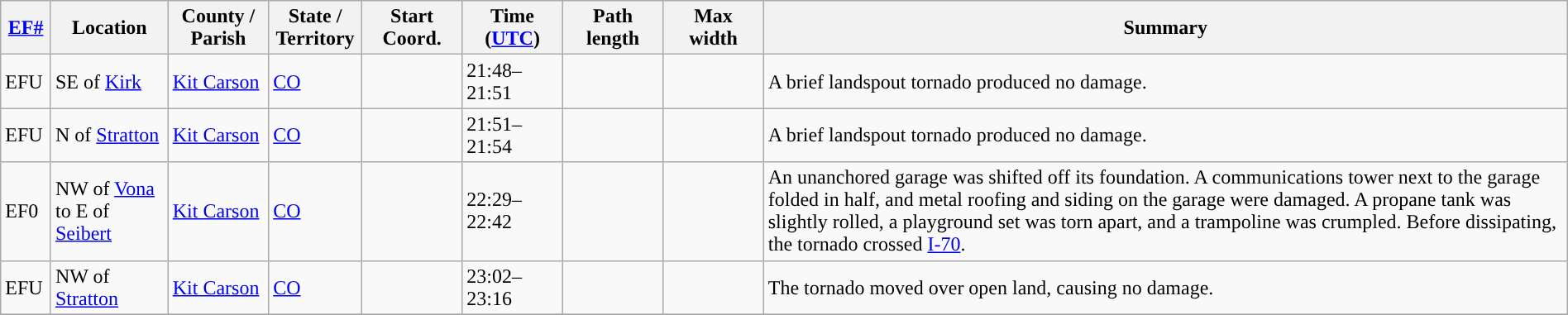<table class="wikitable sortable" style="width:100%;">
<tr>
<th scope="col"  style="width:3%; text-align:center;"><a href='#'>EF#</a></th>
<th scope="col"  style="width:7%; text-align:center;" class="unsortable">Location</th>
<th scope="col"  style="width:6%; text-align:center;" class="unsortable">County / Parish</th>
<th scope="col"  style="width:5%; text-align:center;">State / Territory</th>
<th scope="col"  style="width:6%; text-align:center;">Start Coord.</th>
<th scope="col"  style="width:6%; text-align:center;">Time (<a href='#'>UTC</a>)</th>
<th scope="col"  style="width:6%; text-align:center;">Path length</th>
<th scope="col"  style="width:6%; text-align:center;">Max width</th>
<th scope="col" class="unsortable" style="width:48%; text-align:center;">Summary</th>
</tr>
<tr>
<td>EFU</td>
<td>SE of <a href='#'>Kirk</a></td>
<td><a href='#'>Kit Carson</a></td>
<td><a href='#'>CO</a></td>
<td></td>
<td>21:48–21:51</td>
<td></td>
<td></td>
<td>A brief landspout tornado produced no damage.</td>
</tr>
<tr>
<td>EFU</td>
<td>N of <a href='#'>Stratton</a></td>
<td><a href='#'>Kit Carson</a></td>
<td><a href='#'>CO</a></td>
<td></td>
<td>21:51–21:54</td>
<td></td>
<td></td>
<td>A brief landspout tornado produced no damage.</td>
</tr>
<tr>
<td>EF0</td>
<td>NW of <a href='#'>Vona</a> to E of <a href='#'>Seibert</a></td>
<td><a href='#'>Kit Carson</a></td>
<td><a href='#'>CO</a></td>
<td></td>
<td>22:29–22:42</td>
<td></td>
<td></td>
<td>An unanchored garage was shifted  off its foundation. A communications tower next to the garage folded in half, and metal roofing and siding on the garage were damaged. A propane tank was slightly rolled, a playground set was torn apart, and a trampoline was crumpled. Before dissipating, the tornado crossed <a href='#'>I-70</a>.</td>
</tr>
<tr>
<td>EFU</td>
<td>NW of <a href='#'>Stratton</a></td>
<td><a href='#'>Kit Carson</a></td>
<td><a href='#'>CO</a></td>
<td></td>
<td>23:02–23:16</td>
<td></td>
<td></td>
<td>The tornado moved over open land, causing no damage.</td>
</tr>
<tr>
</tr>
</table>
